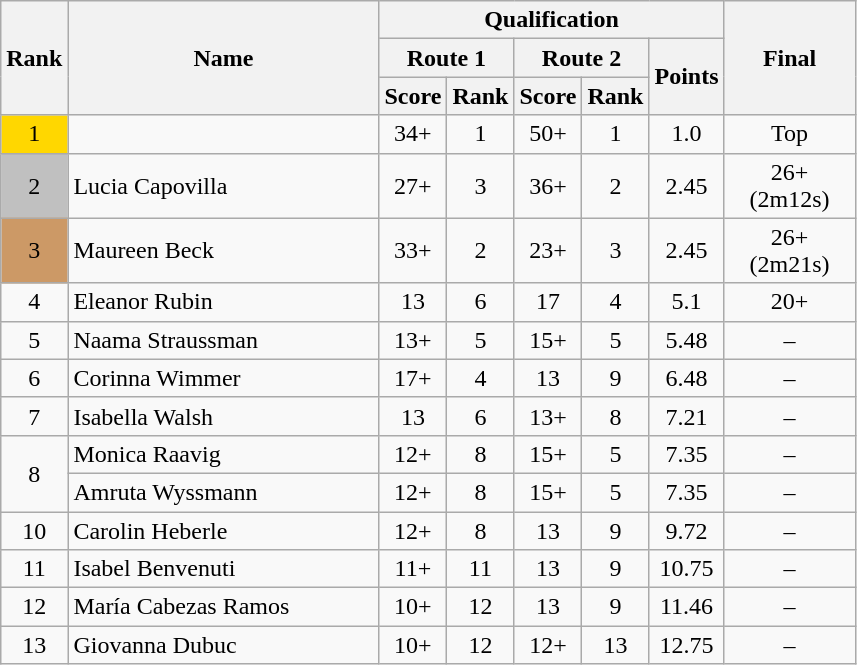<table class="wikitable sortable mw-collapsible" style="text-align:center">
<tr>
<th rowspan="3">Rank</th>
<th rowspan="3" width="200">Name</th>
<th colspan="5" rowspan="1">Qualification</th>
<th rowspan="3" width="80">Final</th>
</tr>
<tr>
<th colspan="2">Route 1</th>
<th colspan="2">Route 2</th>
<th rowspan="2">Points</th>
</tr>
<tr>
<th colspan="1" rowspan="1">Score</th>
<th colspan="1" rowspan="1">Rank</th>
<th colspan="1" rowspan="1">Score</th>
<th colspan="1" rowspan="1">Rank</th>
</tr>
<tr>
<td align="center" style="background: gold">1</td>
<td align="left"> </td>
<td>34+</td>
<td>1</td>
<td>50+</td>
<td>1</td>
<td>1.0</td>
<td>Top</td>
</tr>
<tr>
<td align="center" style="background: silver">2</td>
<td align="left"> Lucia Capovilla</td>
<td>27+</td>
<td>3</td>
<td>36+</td>
<td>2</td>
<td>2.45</td>
<td>26+ (2m12s)</td>
</tr>
<tr>
<td align="center" style="background: #cc9966">3</td>
<td align="left"> Maureen Beck</td>
<td>33+</td>
<td>2</td>
<td>23+</td>
<td>3</td>
<td>2.45</td>
<td>26+ (2m21s)</td>
</tr>
<tr>
<td align="center">4</td>
<td align="left"> Eleanor Rubin</td>
<td>13</td>
<td>6</td>
<td>17</td>
<td>4</td>
<td>5.1</td>
<td>20+</td>
</tr>
<tr>
<td align="center">5</td>
<td align="left"> Naama Straussman</td>
<td>13+</td>
<td>5</td>
<td>15+</td>
<td>5</td>
<td>5.48</td>
<td>–</td>
</tr>
<tr>
<td align="center">6</td>
<td align="left"> Corinna Wimmer</td>
<td>17+</td>
<td>4</td>
<td>13</td>
<td>9</td>
<td>6.48</td>
<td>–</td>
</tr>
<tr>
<td align="center">7</td>
<td align="left"> Isabella Walsh</td>
<td>13</td>
<td>6</td>
<td>13+</td>
<td>8</td>
<td>7.21</td>
<td>–</td>
</tr>
<tr>
<td rowspan="2" align="center">8</td>
<td align="left"> Monica Raavig</td>
<td>12+</td>
<td>8</td>
<td>15+</td>
<td>5</td>
<td>7.35</td>
<td>–</td>
</tr>
<tr>
<td align="left"> Amruta Wyssmann</td>
<td>12+</td>
<td>8</td>
<td>15+</td>
<td>5</td>
<td>7.35</td>
<td>–</td>
</tr>
<tr>
<td align="center">10</td>
<td align="left"> Carolin Heberle</td>
<td>12+</td>
<td>8</td>
<td>13</td>
<td>9</td>
<td>9.72</td>
<td>–</td>
</tr>
<tr>
<td align="center">11</td>
<td align="left"> Isabel Benvenuti</td>
<td>11+</td>
<td>11</td>
<td>13</td>
<td>9</td>
<td>10.75</td>
<td>–</td>
</tr>
<tr>
<td align="center">12</td>
<td align="left"> María Cabezas Ramos</td>
<td>10+</td>
<td>12</td>
<td>13</td>
<td>9</td>
<td>11.46</td>
<td>–</td>
</tr>
<tr>
<td align="center">13</td>
<td align="left"> Giovanna Dubuc</td>
<td>10+</td>
<td>12</td>
<td>12+</td>
<td>13</td>
<td>12.75</td>
<td>–</td>
</tr>
</table>
